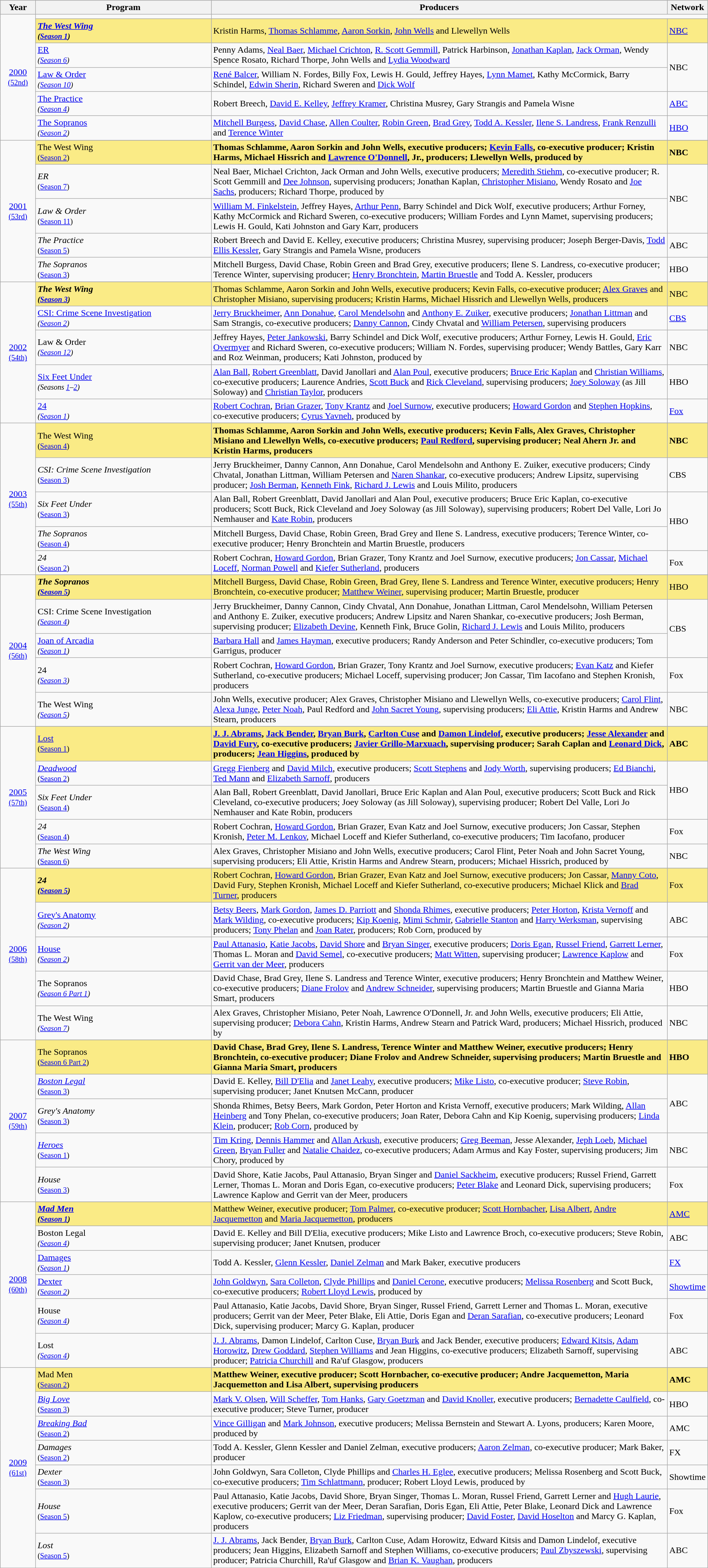<table class="wikitable" style="width:100%">
<tr bgcolor="#bebebe">
<th width="5%">Year</th>
<th width="25%">Program</th>
<th width="65%">Producers</th>
<th width="5%">Network</th>
</tr>
<tr>
<td rowspan=6 style="text-align:center"><a href='#'>2000</a><br><small><a href='#'>(52nd)</a></small><br></td>
<td></td>
</tr>
<tr style="background:#FAEB86">
<td><strong><em><a href='#'>The West Wing</a><em><br><small>(<a href='#'>Season 1</a>)</small><strong></td>
<td></strong>Kristin Harms, <a href='#'>Thomas Schlamme</a>, <a href='#'>Aaron Sorkin</a>, <a href='#'>John Wells</a> and Llewellyn Wells<strong></td>
<td></strong><a href='#'>NBC</a><strong></td>
</tr>
<tr>
<td></em><a href='#'>ER</a><em><br><small>(<a href='#'>Season 6</a>)</small></td>
<td>Penny Adams, <a href='#'>Neal Baer</a>, <a href='#'>Michael Crichton</a>, <a href='#'>R. Scott Gemmill</a>, Patrick Harbinson, <a href='#'>Jonathan Kaplan</a>, <a href='#'>Jack Orman</a>, Wendy Spence Rosato, Richard Thorpe, John Wells and <a href='#'>Lydia Woodward</a></td>
<td rowspan=2>NBC</td>
</tr>
<tr>
<td></em><a href='#'>Law & Order</a><em><br><small>(<a href='#'>Season 10</a>)</small></td>
<td><a href='#'>René Balcer</a>, William N. Fordes, Billy Fox, Lewis H. Gould, Jeffrey Hayes, <a href='#'>Lynn Mamet</a>, Kathy McCormick, Barry Schindel, <a href='#'>Edwin Sherin</a>, Richard Sweren and <a href='#'>Dick Wolf</a></td>
</tr>
<tr>
<td></em><a href='#'>The Practice</a><em><br><small>(<a href='#'>Season 4</a>)</small></td>
<td>Robert Breech, <a href='#'>David E. Kelley</a>, <a href='#'>Jeffrey Kramer</a>, Christina Musrey, Gary Strangis and Pamela Wisne</td>
<td><a href='#'>ABC</a></td>
</tr>
<tr>
<td></em><a href='#'>The Sopranos</a><em><br><small>(<a href='#'>Season 2</a>)</small></td>
<td><a href='#'>Mitchell Burgess</a>, <a href='#'>David Chase</a>, <a href='#'>Allen Coulter</a>, <a href='#'>Robin Green</a>, <a href='#'>Brad Grey</a>, <a href='#'>Todd A. Kessler</a>, <a href='#'>Ilene S. Landress</a>, <a href='#'>Frank Renzulli</a> and <a href='#'>Terence Winter</a></td>
<td><a href='#'>HBO</a></td>
</tr>
<tr>
<td rowspan=6 style="text-align:center"><a href='#'>2001</a><br><small><a href='#'>(53rd)</a></small><br></td>
</tr>
<tr style="background:#FAEB86">
<td></em></strong>The West Wing</em><br><small>(<a href='#'>Season 2</a>)</small></strong></td>
<td><strong>Thomas Schlamme, Aaron Sorkin and John Wells, executive producers; <a href='#'>Kevin Falls</a>, co-executive producer; Kristin Harms, Michael Hissrich and <a href='#'>Lawrence O'Donnell</a>, Jr., producers; Llewellyn Wells, produced by</strong></td>
<td><strong>NBC</strong></td>
</tr>
<tr>
<td><em>ER</em><br><small>(<a href='#'>Season 7</a>)</small></td>
<td>Neal Baer, Michael Crichton, Jack Orman and John Wells, executive producers; <a href='#'>Meredith Stiehm</a>, co-executive producer; R. Scott Gemmill and <a href='#'>Dee Johnson</a>, supervising producers; Jonathan Kaplan, <a href='#'>Christopher Misiano</a>, Wendy Rosato and <a href='#'>Joe Sachs</a>, producers; Richard Thorpe, produced by</td>
<td rowspan=2>NBC</td>
</tr>
<tr>
<td><em>Law & Order</em><br><small>(<a href='#'>Season 11</a>)</small></td>
<td><a href='#'>William M. Finkelstein</a>, Jeffrey Hayes, <a href='#'>Arthur Penn</a>, Barry Schindel and Dick Wolf, executive producers; Arthur Forney, Kathy McCormick and Richard Sweren, co-executive producers; William Fordes and Lynn Mamet, supervising producers; Lewis H. Gould, Kati Johnston and Gary Karr, producers</td>
</tr>
<tr>
<td><em>The Practice</em><br><small>(<a href='#'>Season 5</a>)</small></td>
<td>Robert Breech and David E. Kelley, executive producers; Christina Musrey, supervising producer; Joseph Berger-Davis, <a href='#'>Todd Ellis Kessler</a>, Gary Strangis and Pamela Wisne, producers</td>
<td>ABC</td>
</tr>
<tr>
<td><em>The Sopranos</em><br><small>(<a href='#'>Season 3</a>)</small></td>
<td>Mitchell Burgess, David Chase, Robin Green and Brad Grey, executive producers; Ilene S. Landress, co-executive producer; Terence Winter, supervising producer; <a href='#'>Henry Bronchtein</a>, <a href='#'>Martin Bruestle</a> and Todd A. Kessler, producers</td>
<td>HBO</td>
</tr>
<tr>
<td rowspan=6 style="text-align:center"><a href='#'>2002</a><br><small><a href='#'>(54th)</a></small><br></td>
</tr>
<tr style="background:#FAEB86">
<td><strong><em>The West Wing<em><br><small>(<a href='#'>Season 3</a>)</small><strong></td>
<td></strong>Thomas Schlamme, Aaron Sorkin and John Wells, executive producers; Kevin Falls, co-executive producer; <a href='#'>Alex Graves</a> and Christopher Misiano, supervising producers; Kristin Harms, Michael Hissrich and Llewellyn Wells, producers<strong></td>
<td></strong>NBC<strong></td>
</tr>
<tr>
<td></em><a href='#'>CSI: Crime Scene Investigation</a><em><br><small>(<a href='#'>Season 2</a>)</small></td>
<td><a href='#'>Jerry Bruckheimer</a>, <a href='#'>Ann Donahue</a>, <a href='#'>Carol Mendelsohn</a> and <a href='#'>Anthony E. Zuiker</a>, executive producers; <a href='#'>Jonathan Littman</a> and Sam Strangis, co-executive producers; <a href='#'>Danny Cannon</a>, Cindy Chvatal and <a href='#'>William Petersen</a>, supervising producers</td>
<td><a href='#'>CBS</a></td>
</tr>
<tr>
<td></em>Law & Order<em><br><small>(<a href='#'>Season 12</a>)</small></td>
<td>Jeffrey Hayes, <a href='#'>Peter Jankowski</a>, Barry Schindel and Dick Wolf, executive producers; Arthur Forney, Lewis H. Gould, <a href='#'>Eric Overmyer</a> and Richard Sweren, co-executive producers; William N. Fordes, supervising producer; Wendy Battles, Gary Karr and Roz Weinman, producers; Kati Johnston, produced by</td>
<td>NBC</td>
</tr>
<tr>
<td></em><a href='#'>Six Feet Under</a><em><br><small>(Seasons <a href='#'>1</a>–<a href='#'>2</a>)</small></td>
<td><a href='#'>Alan Ball</a>, <a href='#'>Robert Greenblatt</a>, David Janollari and <a href='#'>Alan Poul</a>, executive producers; <a href='#'>Bruce Eric Kaplan</a> and <a href='#'>Christian Williams</a>, co-executive producers; Laurence Andries, <a href='#'>Scott Buck</a> and <a href='#'>Rick Cleveland</a>, supervising producers; <a href='#'>Joey Soloway</a> (as Jill Soloway) and <a href='#'>Christian Taylor</a>, producers</td>
<td>HBO</td>
</tr>
<tr>
<td></em><a href='#'>24</a><em><br><small>(<a href='#'>Season 1</a>)</small></td>
<td><a href='#'>Robert Cochran</a>, <a href='#'>Brian Grazer</a>, <a href='#'>Tony Krantz</a> and <a href='#'>Joel Surnow</a>, executive producers; <a href='#'>Howard Gordon</a> and <a href='#'>Stephen Hopkins</a>, co-executive producers; <a href='#'>Cyrus Yavneh</a>, produced by</td>
<td><a href='#'>Fox</a></td>
</tr>
<tr>
<td rowspan=6 style="text-align:center"><a href='#'>2003</a><br><small><a href='#'>(55th)</a></small><br></td>
</tr>
<tr style="background:#FAEB86">
<td></em></strong>The West Wing</em><br><small>(<a href='#'>Season 4</a>)</small></strong></td>
<td><strong>Thomas Schlamme, Aaron Sorkin and John Wells, executive producers; Kevin Falls, Alex Graves, Christopher Misiano and Llewellyn Wells, co-executive producers; <a href='#'>Paul Redford</a>, supervising producer; Neal Ahern Jr. and Kristin Harms, producers</strong></td>
<td><strong>NBC</strong></td>
</tr>
<tr>
<td><em>CSI: Crime Scene Investigation</em><br><small>(<a href='#'>Season 3</a>)</small></td>
<td>Jerry Bruckheimer, Danny Cannon, Ann Donahue, Carol Mendelsohn and Anthony E. Zuiker, executive producers; Cindy Chvatal, Jonathan Littman, William Petersen and <a href='#'>Naren Shankar</a>, co-executive producers; Andrew Lipsitz, supervising producer; <a href='#'>Josh Berman</a>, <a href='#'>Kenneth Fink</a>, <a href='#'>Richard J. Lewis</a> and Louis Milito, producers</td>
<td>CBS</td>
</tr>
<tr>
<td><em>Six Feet Under</em><br><small>(<a href='#'>Season 3</a>)</small></td>
<td>Alan Ball, Robert Greenblatt, David Janollari and Alan Poul, executive producers; Bruce Eric Kaplan, co-executive producers; Scott Buck, Rick Cleveland and Joey Soloway (as Jill Soloway), supervising producers; Robert Del Valle, Lori Jo Nemhauser and <a href='#'>Kate Robin</a>, producers</td>
<td rowspan=2>HBO</td>
</tr>
<tr>
<td><em>The Sopranos</em><br><small>(<a href='#'>Season 4</a>)</small></td>
<td>Mitchell Burgess, David Chase, Robin Green, Brad Grey and Ilene S. Landress, executive producers; Terence Winter, co-executive producer; Henry Bronchtein and Martin Bruestle, producers</td>
</tr>
<tr>
<td><em>24</em><br><small>(<a href='#'>Season 2</a>)</small></td>
<td>Robert Cochran, <a href='#'>Howard Gordon</a>, Brian Grazer, Tony Krantz and Joel Surnow, executive producers; <a href='#'>Jon Cassar</a>, <a href='#'>Michael Loceff</a>, <a href='#'>Norman Powell</a> and <a href='#'>Kiefer Sutherland</a>, producers</td>
<td>Fox</td>
</tr>
<tr>
<td rowspan=6 style="text-align:center"><a href='#'>2004</a><br><small><a href='#'>(56th)</a></small><br></td>
</tr>
<tr style="background:#FAEB86">
<td><strong><em>The Sopranos<em><br><small>(<a href='#'>Season 5</a>)</small><strong></td>
<td></strong>Mitchell Burgess, David Chase, Robin Green, Brad Grey, Ilene S. Landress and Terence Winter, executive producers; Henry Bronchtein, co-executive producer; <a href='#'>Matthew Weiner</a>, supervising producer; Martin Bruestle, producer<strong></td>
<td></strong>HBO<strong></td>
</tr>
<tr>
<td></em>CSI: Crime Scene Investigation<em><br><small>(<a href='#'>Season 4</a>)</small></td>
<td>Jerry Bruckheimer, Danny Cannon, Cindy Chvatal, Ann Donahue, Jonathan Littman, Carol Mendelsohn, William Petersen and Anthony E. Zuiker, executive producers; Andrew Lipsitz and Naren Shankar, co-executive producers; Josh Berman, supervising producer; <a href='#'>Elizabeth Devine</a>, Kenneth Fink, Bruce Golin, <a href='#'>Richard J. Lewis</a> and Louis Milito, producers</td>
<td rowspan=2>CBS</td>
</tr>
<tr>
<td></em><a href='#'>Joan of Arcadia</a><em><br><small>(<a href='#'>Season 1</a>)</small></td>
<td><a href='#'>Barbara Hall</a> and <a href='#'>James Hayman</a>, executive producers; Randy Anderson and Peter Schindler, co-executive producers; Tom Garrigus, producer</td>
</tr>
<tr>
<td></em>24<em><br><small>(<a href='#'>Season 3</a>)</small></td>
<td>Robert Cochran, <a href='#'>Howard Gordon</a>, Brian Grazer, Tony Krantz and Joel Surnow, executive producers; <a href='#'>Evan Katz</a> and Kiefer Sutherland, co-executive producers; Michael Loceff, supervising producer; Jon Cassar, Tim Iacofano and Stephen Kronish, producers</td>
<td>Fox</td>
</tr>
<tr>
<td></em>The West Wing<em><br><small>(<a href='#'>Season 5</a>)</small></td>
<td>John Wells, executive producer; Alex Graves, Christopher Misiano and Llewellyn Wells, co-executive producers; <a href='#'>Carol Flint</a>, <a href='#'>Alexa Junge</a>, <a href='#'>Peter Noah</a>, Paul Redford and <a href='#'>John Sacret Young</a>, supervising producers; <a href='#'>Eli Attie</a>, Kristin Harms and Andrew Stearn, producers</td>
<td>NBC</td>
</tr>
<tr>
<td rowspan=6 style="text-align:center"><a href='#'>2005</a><br><small><a href='#'>(57th)</a></small><br></td>
</tr>
<tr style="background:#FAEB86">
<td></em></strong><a href='#'>Lost</a></em><br><small>(<a href='#'>Season 1</a>)</small></strong></td>
<td><strong><a href='#'>J. J. Abrams</a>, <a href='#'>Jack Bender</a>, <a href='#'>Bryan Burk</a>, <a href='#'>Carlton Cuse</a> and <a href='#'>Damon Lindelof</a>, executive producers; <a href='#'>Jesse Alexander</a> and <a href='#'>David Fury</a>, co-executive producers; <a href='#'>Javier Grillo-Marxuach</a>, supervising producer; Sarah Caplan and <a href='#'>Leonard Dick</a>, producers; <a href='#'>Jean Higgins</a>, produced by</strong></td>
<td><strong>ABC</strong></td>
</tr>
<tr>
<td><em><a href='#'>Deadwood</a></em><br><small>(<a href='#'>Season 2</a>)</small></td>
<td><a href='#'>Gregg Fienberg</a> and <a href='#'>David Milch</a>, executive producers; <a href='#'>Scott Stephens</a> and <a href='#'>Jody Worth</a>, supervising producers; <a href='#'>Ed Bianchi</a>, <a href='#'>Ted Mann</a> and <a href='#'>Elizabeth Sarnoff</a>, producers</td>
<td rowspan=2>HBO</td>
</tr>
<tr>
<td><em>Six Feet Under</em><br><small>(<a href='#'>Season 4</a>)</small></td>
<td>Alan Ball, Robert Greenblatt, David Janollari, Bruce Eric Kaplan and Alan Poul, executive producers; Scott Buck and Rick Cleveland, co-executive producers; Joey Soloway (as Jill Soloway), supervising producer; Robert Del Valle, Lori Jo Nemhauser and Kate Robin, producers</td>
</tr>
<tr>
<td><em>24</em><br><small>(<a href='#'>Season 4</a>)</small></td>
<td>Robert Cochran, <a href='#'>Howard Gordon</a>, Brian Grazer, Evan Katz and Joel Surnow, executive producers; Jon Cassar, Stephen Kronish, <a href='#'>Peter M. Lenkov</a>, Michael Loceff and Kiefer Sutherland, co-executive producers; Tim Iacofano, producer</td>
<td>Fox</td>
</tr>
<tr>
<td><em>The West Wing</em><br><small>(<a href='#'>Season 6</a>)</small></td>
<td>Alex Graves, Christopher Misiano and John Wells, executive producers; Carol Flint, Peter Noah and John Sacret Young, supervising producers; Eli Attie, Kristin Harms and Andrew Stearn, producers; Michael Hissrich, produced by</td>
<td>NBC</td>
</tr>
<tr>
<td rowspan=6 style="text-align:center"><a href='#'>2006</a><br><small><a href='#'>(58th)</a></small><br></td>
</tr>
<tr style="background:#FAEB86">
<td><strong><em>24<em><br><small>(<a href='#'>Season 5</a>)</small><strong></td>
<td></strong>Robert Cochran, <a href='#'>Howard Gordon</a>, Brian Grazer, Evan Katz and Joel Surnow, executive producers; Jon Cassar, <a href='#'>Manny Coto</a>, David Fury, Stephen Kronish, Michael Loceff and Kiefer Sutherland, co-executive producers; Michael Klick and <a href='#'>Brad Turner</a>, producers<strong></td>
<td></strong>Fox<strong></td>
</tr>
<tr>
<td></em><a href='#'>Grey's Anatomy</a><em><br><small>(<a href='#'>Season 2</a>)</small></td>
<td><a href='#'>Betsy Beers</a>, <a href='#'>Mark Gordon</a>, <a href='#'>James D. Parriott</a> and <a href='#'>Shonda Rhimes</a>, executive producers; <a href='#'>Peter Horton</a>, <a href='#'>Krista Vernoff</a> and <a href='#'>Mark Wilding</a>, co-executive producers; <a href='#'>Kip Koenig</a>, <a href='#'>Mimi Schmir</a>, <a href='#'>Gabrielle Stanton</a> and <a href='#'>Harry Werksman</a>, supervising producers; <a href='#'>Tony Phelan</a> and <a href='#'>Joan Rater</a>, producers; Rob Corn, produced by</td>
<td>ABC</td>
</tr>
<tr>
<td></em><a href='#'>House</a><em><br><small>(<a href='#'>Season 2</a>)</small></td>
<td><a href='#'>Paul Attanasio</a>, <a href='#'>Katie Jacobs</a>, <a href='#'>David Shore</a> and <a href='#'>Bryan Singer</a>, executive producers; <a href='#'>Doris Egan</a>, <a href='#'>Russel Friend</a>, <a href='#'>Garrett Lerner</a>, Thomas L. Moran and <a href='#'>David Semel</a>, co-executive producers; <a href='#'>Matt Witten</a>, supervising producer; <a href='#'>Lawrence Kaplow</a> and <a href='#'>Gerrit van der Meer</a>, producers</td>
<td>Fox</td>
</tr>
<tr>
<td></em>The Sopranos<em><br><small>(<a href='#'>Season 6 Part 1</a>)</small> </td>
<td>David Chase, Brad Grey, Ilene S. Landress and Terence Winter, executive producers; Henry Bronchtein and Matthew Weiner, co-executive producers; <a href='#'>Diane Frolov</a> and <a href='#'>Andrew Schneider</a>, supervising producers; Martin Bruestle and Gianna Maria Smart, producers</td>
<td>HBO</td>
</tr>
<tr>
<td></em>The West Wing<em><br><small>(<a href='#'>Season 7</a>)</small></td>
<td>Alex Graves, Christopher Misiano, Peter Noah, Lawrence O'Donnell, Jr. and John Wells, executive producers; Eli Attie, supervising producer; <a href='#'>Debora Cahn</a>, Kristin Harms, Andrew Stearn and Patrick Ward, producers; Michael Hissrich, produced by</td>
<td>NBC</td>
</tr>
<tr>
<td rowspan=6 style="text-align:center"><a href='#'>2007</a><br><small><a href='#'>(59th)</a></small><br></td>
</tr>
<tr style="background:#FAEB86">
<td></em></strong>The Sopranos</em><br><small>(<a href='#'>Season 6 Part 2</a>)</small> </strong></td>
<td><strong>David Chase, Brad Grey, Ilene S. Landress, Terence Winter and Matthew Weiner, executive producers; Henry Bronchtein, co-executive producer; Diane Frolov and Andrew Schneider, supervising producers; Martin Bruestle and Gianna Maria Smart, producers</strong></td>
<td><strong>HBO</strong></td>
</tr>
<tr>
<td><em><a href='#'>Boston Legal</a></em><br><small>(<a href='#'>Season 3</a>)</small></td>
<td>David E. Kelley, <a href='#'>Bill D'Elia</a> and <a href='#'>Janet Leahy</a>, executive producers; <a href='#'>Mike Listo</a>, co-executive producer; <a href='#'>Steve Robin</a>, supervising producer; Janet Knutsen McCann, producer</td>
<td rowspan=2>ABC</td>
</tr>
<tr>
<td><em>Grey's Anatomy</em><br><small>(<a href='#'>Season 3</a>)</small></td>
<td>Shonda Rhimes, Betsy Beers, Mark Gordon, Peter Horton and Krista Vernoff, executive producers; Mark Wilding, <a href='#'>Allan Heinberg</a> and Tony Phelan, co-executive producers; Joan Rater, Debora Cahn and Kip Koenig, supervising producers; <a href='#'>Linda Klein</a>, producer; <a href='#'>Rob Corn</a>, produced by</td>
</tr>
<tr>
<td><em><a href='#'>Heroes</a></em><br><small>(<a href='#'>Season 1</a>)</small></td>
<td><a href='#'>Tim Kring</a>, <a href='#'>Dennis Hammer</a> and <a href='#'>Allan Arkush</a>, executive producers; <a href='#'>Greg Beeman</a>, Jesse Alexander, <a href='#'>Jeph Loeb</a>, <a href='#'>Michael Green</a>, <a href='#'>Bryan Fuller</a> and <a href='#'>Natalie Chaidez</a>, co-executive producers; Adam Armus and Kay Foster, supervising producers; Jim Chory, produced by</td>
<td>NBC</td>
</tr>
<tr>
<td><em>House</em><br><small>(<a href='#'>Season 3</a>)</small></td>
<td>David Shore, Katie Jacobs, Paul Attanasio, Bryan Singer and <a href='#'>Daniel Sackheim</a>, executive producers; Russel Friend, Garrett Lerner, Thomas L. Moran and Doris Egan, co-executive producers; <a href='#'>Peter Blake</a> and Leonard Dick, supervising producers; Lawrence Kaplow and Gerrit van der Meer, producers</td>
<td>Fox</td>
</tr>
<tr>
<td rowspan=7 style="text-align:center"><a href='#'>2008</a><br><small><a href='#'>(60th)</a></small><br></td>
</tr>
<tr style="background:#FAEB86">
<td><strong><em><a href='#'>Mad Men</a><em><br><small>(<a href='#'>Season 1</a>)</small><strong></td>
<td></strong>Matthew Weiner, executive producer; <a href='#'>Tom Palmer</a>, co-executive producer; <a href='#'>Scott Hornbacher</a>, <a href='#'>Lisa Albert</a>, <a href='#'>Andre Jacquemetton</a> and <a href='#'>Maria Jacquemetton</a>, producers<strong></td>
<td></strong><a href='#'>AMC</a><strong></td>
</tr>
<tr>
<td></em>Boston Legal<em><br><small>(<a href='#'>Season 4</a>)</small></td>
<td>David E. Kelley and Bill D'Elia, executive producers; Mike Listo and Lawrence Broch, co-executive producers; Steve Robin, supervising producer; Janet Knutsen, producer</td>
<td>ABC</td>
</tr>
<tr>
<td></em><a href='#'>Damages</a><em><br><small>(<a href='#'>Season 1</a>)</small></td>
<td>Todd A. Kessler, <a href='#'>Glenn Kessler</a>, <a href='#'>Daniel Zelman</a> and Mark Baker, executive producers</td>
<td><a href='#'>FX</a></td>
</tr>
<tr>
<td></em><a href='#'>Dexter</a><em><br><small>(<a href='#'>Season 2</a>)</small></td>
<td><a href='#'>John Goldwyn</a>, <a href='#'>Sara Colleton</a>, <a href='#'>Clyde Phillips</a> and <a href='#'>Daniel Cerone</a>, executive producers; <a href='#'>Melissa Rosenberg</a> and Scott Buck, co-executive producers; <a href='#'>Robert Lloyd Lewis</a>, produced by</td>
<td><a href='#'>Showtime</a></td>
</tr>
<tr>
<td></em>House<em><br><small>(<a href='#'>Season 4</a>)</small></td>
<td>Paul Attanasio, Katie Jacobs, David Shore, Bryan Singer, Russel Friend, Garrett Lerner and Thomas L. Moran, executive producers; Gerrit van der Meer, Peter Blake, Eli Attie, Doris Egan and <a href='#'>Deran Sarafian</a>, co-executive producers; Leonard Dick, supervising producer; Marcy G. Kaplan, producer</td>
<td>Fox</td>
</tr>
<tr>
<td></em>Lost<em><br><small>(<a href='#'>Season 4</a>)</small></td>
<td><a href='#'>J. J. Abrams</a>, Damon Lindelof, Carlton Cuse, <a href='#'>Bryan Burk</a> and Jack Bender, executive producers; <a href='#'>Edward Kitsis</a>, <a href='#'>Adam Horowitz</a>, <a href='#'>Drew Goddard</a>, <a href='#'>Stephen Williams</a> and Jean Higgins, co-executive producers; Elizabeth Sarnoff, supervising producer; <a href='#'>Patricia Churchill</a> and Ra'uf Glasgow, producers</td>
<td>ABC</td>
</tr>
<tr>
<td rowspan=8 style="text-align:center"><a href='#'>2009</a><br><small><a href='#'>(61st)</a></small><br></td>
</tr>
<tr style="background:#FAEB86">
<td></em></strong>Mad Men</em><br><small>(<a href='#'>Season 2</a>)</small></strong></td>
<td><strong>Matthew Weiner, executive producer; Scott Hornbacher, co-executive producer; Andre Jacquemetton, Maria Jacquemetton and Lisa Albert, supervising producers</strong></td>
<td><strong>AMC</strong></td>
</tr>
<tr>
<td><em><a href='#'>Big Love</a></em><br><small>(<a href='#'>Season 3</a>)</small></td>
<td><a href='#'>Mark V. Olsen</a>, <a href='#'>Will Scheffer</a>, <a href='#'>Tom Hanks</a>, <a href='#'>Gary Goetzman</a> and <a href='#'>David Knoller</a>, executive producers; <a href='#'>Bernadette Caulfield</a>, co-executive producer; Steve Turner, producer</td>
<td>HBO</td>
</tr>
<tr>
<td><em><a href='#'>Breaking Bad</a></em><br><small>(<a href='#'>Season 2</a>)</small></td>
<td><a href='#'>Vince Gilligan</a> and <a href='#'>Mark Johnson</a>, executive producers; Melissa Bernstein and Stewart A. Lyons, producers; Karen Moore, produced by</td>
<td>AMC</td>
</tr>
<tr>
<td><em>Damages</em><br><small>(<a href='#'>Season 2</a>)</small></td>
<td>Todd A. Kessler, Glenn Kessler and Daniel Zelman, executive producers; <a href='#'>Aaron Zelman</a>, co-executive producer; Mark Baker, producer</td>
<td>FX</td>
</tr>
<tr>
<td><em>Dexter</em><br><small>(<a href='#'>Season 3</a>)</small></td>
<td>John Goldwyn, Sara Colleton, Clyde Phillips and <a href='#'>Charles H. Eglee</a>, executive producers; Melissa Rosenberg and Scott Buck, co-executive producers; <a href='#'>Tim Schlattmann</a>, producer; Robert Lloyd Lewis, produced by</td>
<td>Showtime</td>
</tr>
<tr>
<td><em>House</em><br><small>(<a href='#'>Season 5</a>)</small></td>
<td>Paul Attanasio, Katie Jacobs, David Shore, Bryan Singer, Thomas L. Moran, Russel Friend, Garrett Lerner and <a href='#'>Hugh Laurie</a>, executive producers; Gerrit van der Meer, Deran Sarafian, Doris Egan, Eli Attie, Peter Blake, Leonard Dick and Lawrence Kaplow, co-executive producers; <a href='#'>Liz Friedman</a>, supervising producer; <a href='#'>David Foster</a>, <a href='#'>David Hoselton</a> and Marcy G. Kaplan, producers</td>
<td>Fox</td>
</tr>
<tr>
<td><em>Lost</em><br><small>(<a href='#'>Season 5</a>)</small></td>
<td><a href='#'>J. J. Abrams</a>, Jack Bender, <a href='#'>Bryan Burk</a>, Carlton Cuse, Adam Horowitz, Edward Kitsis and Damon Lindelof, executive producers; Jean Higgins, Elizabeth Sarnoff and Stephen Williams, co-executive producers; <a href='#'>Paul Zbyszewski</a>, supervising producer; Patricia Churchill, Ra'uf Glasgow and <a href='#'>Brian K. Vaughan</a>, producers</td>
<td>ABC</td>
</tr>
</table>
